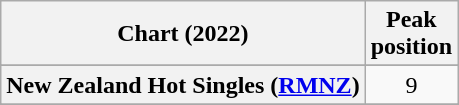<table class="wikitable sortable plainrowheaders" style="text-align:center">
<tr>
<th scope="col">Chart (2022)</th>
<th scope="col">Peak<br>position</th>
</tr>
<tr>
</tr>
<tr>
</tr>
<tr>
<th scope="row">New Zealand Hot Singles (<a href='#'>RMNZ</a>)</th>
<td>9</td>
</tr>
<tr>
</tr>
<tr>
</tr>
<tr>
</tr>
<tr>
</tr>
</table>
